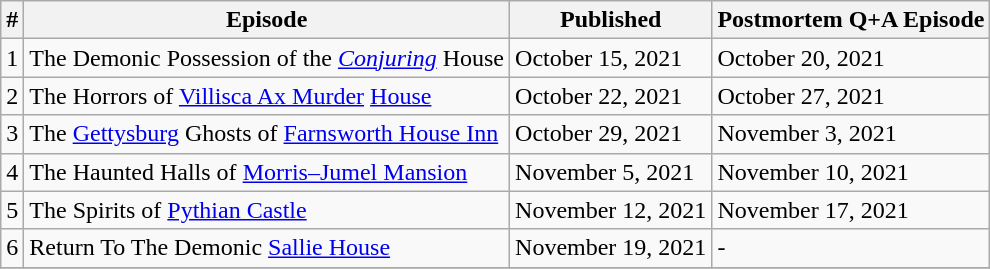<table class="wikitable mw-collapsible">
<tr>
<th>#</th>
<th>Episode</th>
<th>Published</th>
<th>Postmortem Q+A Episode</th>
</tr>
<tr>
<td>1</td>
<td>The Demonic Possession of the <em><a href='#'>Conjuring</a></em> House</td>
<td>October 15, 2021</td>
<td>October 20, 2021</td>
</tr>
<tr>
<td>2</td>
<td>The Horrors of <a href='#'>Villisca Ax Murder</a> <a href='#'>House</a></td>
<td>October 22, 2021</td>
<td>October 27, 2021</td>
</tr>
<tr>
<td>3</td>
<td>The <a href='#'>Gettysburg</a> Ghosts of <a href='#'>Farnsworth House Inn</a></td>
<td>October 29, 2021</td>
<td>November 3, 2021</td>
</tr>
<tr>
<td>4</td>
<td>The Haunted Halls of <a href='#'>Morris–Jumel Mansion</a></td>
<td>November 5, 2021</td>
<td>November 10, 2021</td>
</tr>
<tr>
<td>5</td>
<td>The Spirits of <a href='#'>Pythian Castle</a></td>
<td>November 12, 2021</td>
<td>November 17, 2021</td>
</tr>
<tr>
<td>6</td>
<td>Return To The Demonic <a href='#'>Sallie House</a></td>
<td>November 19, 2021</td>
<td>-</td>
</tr>
<tr>
</tr>
</table>
